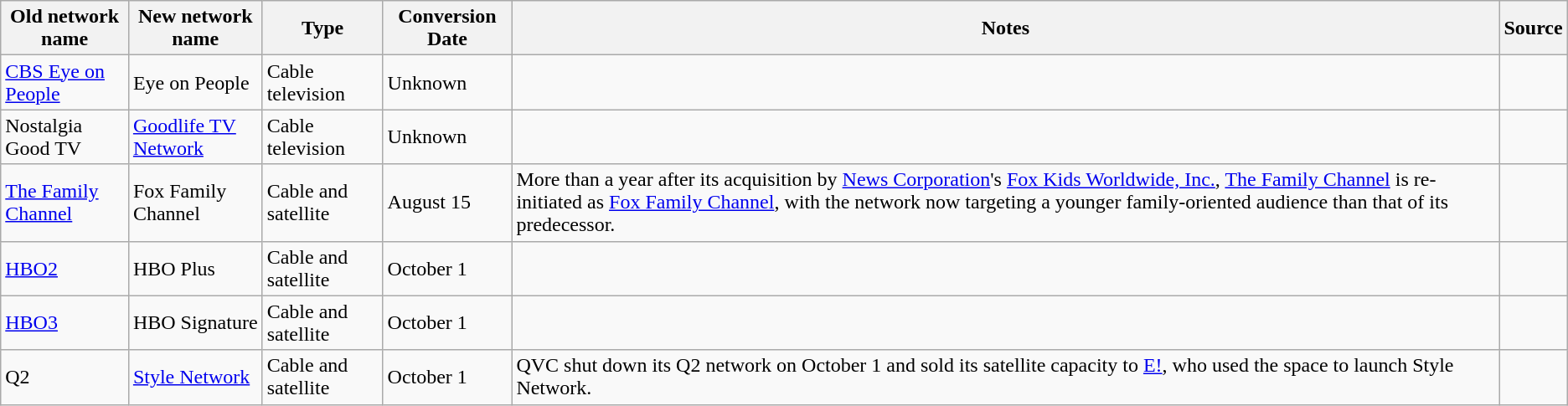<table class="wikitable">
<tr>
<th>Old network name</th>
<th>New network name</th>
<th>Type</th>
<th>Conversion Date</th>
<th>Notes</th>
<th>Source</th>
</tr>
<tr>
<td><a href='#'>CBS Eye on People</a></td>
<td>Eye on People</td>
<td>Cable television</td>
<td>Unknown</td>
<td></td>
<td></td>
</tr>
<tr>
<td>Nostalgia Good TV</td>
<td><a href='#'>Goodlife TV Network</a></td>
<td>Cable television</td>
<td>Unknown</td>
<td></td>
<td></td>
</tr>
<tr>
<td><a href='#'>The Family Channel</a></td>
<td>Fox Family Channel</td>
<td>Cable and satellite</td>
<td>August 15</td>
<td>More than a year after its acquisition by <a href='#'>News Corporation</a>'s <a href='#'>Fox Kids Worldwide, Inc.</a>, <a href='#'>The Family Channel</a> is re-initiated as <a href='#'>Fox Family Channel</a>, with the network now targeting a younger family-oriented audience than that of its predecessor.</td>
<td></td>
</tr>
<tr>
<td><a href='#'>HBO2</a></td>
<td>HBO Plus</td>
<td>Cable and satellite</td>
<td>October 1</td>
<td></td>
<td></td>
</tr>
<tr>
<td><a href='#'>HBO3</a></td>
<td>HBO Signature</td>
<td>Cable and satellite</td>
<td>October 1</td>
<td></td>
<td></td>
</tr>
<tr>
<td>Q2</td>
<td><a href='#'>Style Network</a></td>
<td>Cable and satellite</td>
<td>October 1</td>
<td>QVC shut down its Q2 network on October 1 and sold its satellite capacity to <a href='#'>E!</a>, who used the space to launch Style Network.</td>
<td></td>
</tr>
</table>
